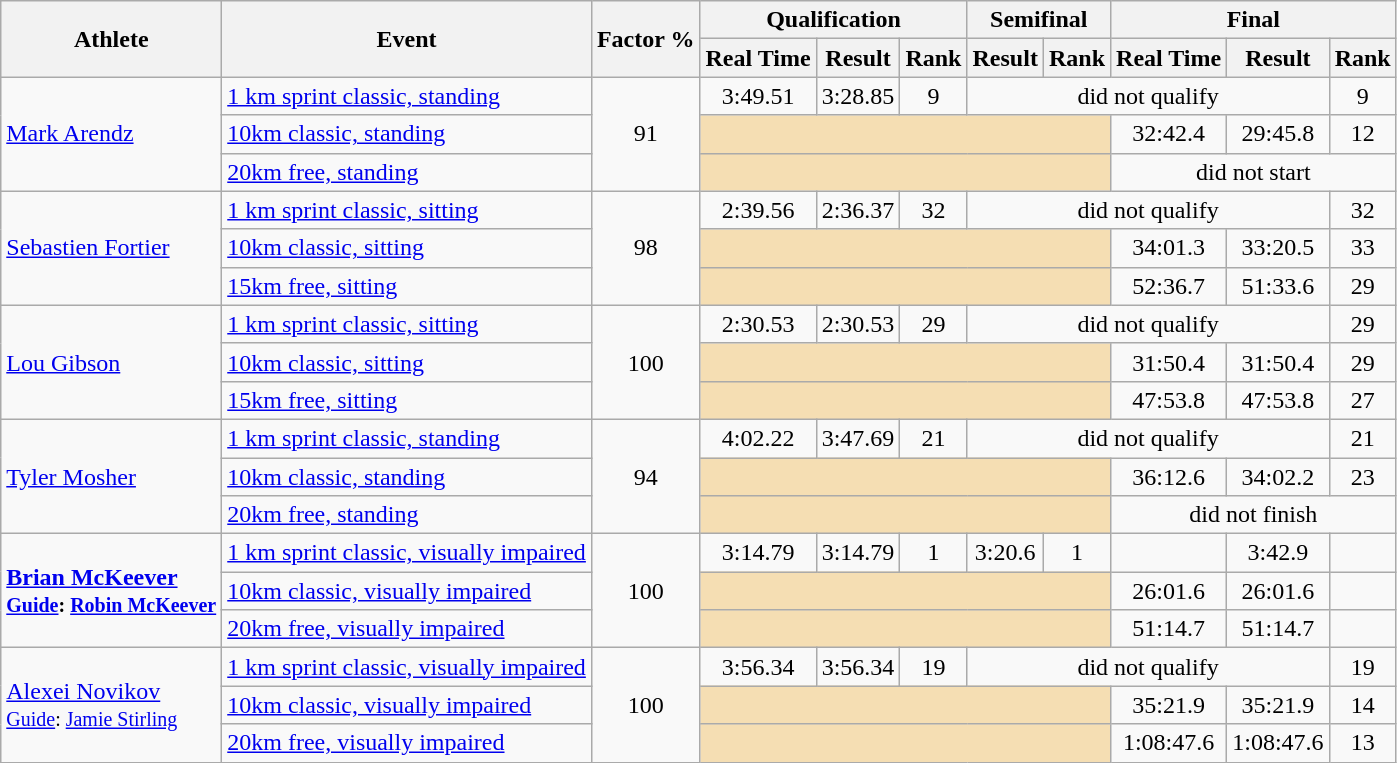<table class="wikitable" style="font-size:100%">
<tr>
<th rowspan="2">Athlete</th>
<th rowspan="2">Event</th>
<th rowspan="2">Factor %</th>
<th colspan="3">Qualification</th>
<th colspan="2">Semifinal</th>
<th colspan="3">Final</th>
</tr>
<tr>
<th>Real Time</th>
<th>Result</th>
<th>Rank</th>
<th>Result</th>
<th>Rank</th>
<th>Real Time</th>
<th>Result</th>
<th>Rank</th>
</tr>
<tr>
<td rowspan=3><a href='#'>Mark Arendz</a></td>
<td><a href='#'>1 km sprint classic, standing</a></td>
<td rowspan="3" align="center">91</td>
<td align="center">3:49.51</td>
<td align="center">3:28.85</td>
<td align="center">9</td>
<td colspan="4" align="center">did not qualify</td>
<td align="center">9</td>
</tr>
<tr>
<td><a href='#'>10km classic, standing</a></td>
<td colspan="5" bgcolor="wheat"></td>
<td align="center">32:42.4</td>
<td align="center">29:45.8</td>
<td align="center">12</td>
</tr>
<tr>
<td><a href='#'>20km free, standing</a></td>
<td colspan="5" bgcolor="wheat"></td>
<td colspan="3" align="center">did not start</td>
</tr>
<tr>
<td rowspan=3><a href='#'>Sebastien Fortier</a></td>
<td><a href='#'>1 km sprint classic, sitting</a></td>
<td rowspan="3" align="center">98</td>
<td align="center">2:39.56</td>
<td align="center">2:36.37</td>
<td align="center">32</td>
<td colspan="4" align="center">did not qualify</td>
<td align="center">32</td>
</tr>
<tr>
<td><a href='#'>10km classic, sitting</a></td>
<td colspan="5" bgcolor="wheat"></td>
<td align="center">34:01.3</td>
<td align="center">33:20.5</td>
<td align="center">33</td>
</tr>
<tr>
<td><a href='#'>15km free, sitting</a></td>
<td colspan="5" bgcolor="wheat"></td>
<td align="center">52:36.7</td>
<td align="center">51:33.6</td>
<td align="center">29</td>
</tr>
<tr>
<td rowspan=3><a href='#'>Lou Gibson</a></td>
<td><a href='#'>1 km sprint classic, sitting</a></td>
<td rowspan="3" align="center">100</td>
<td align="center">2:30.53</td>
<td align="center">2:30.53</td>
<td align="center">29</td>
<td colspan="4" align="center">did not qualify</td>
<td align="center">29</td>
</tr>
<tr>
<td><a href='#'>10km classic, sitting</a></td>
<td colspan="5" bgcolor="wheat"></td>
<td align="center">31:50.4</td>
<td align="center">31:50.4</td>
<td align="center">29</td>
</tr>
<tr>
<td><a href='#'>15km free, sitting</a></td>
<td colspan="5" bgcolor="wheat"></td>
<td align="center">47:53.8</td>
<td align="center">47:53.8</td>
<td align="center">27</td>
</tr>
<tr>
<td rowspan=3><a href='#'>Tyler Mosher</a></td>
<td><a href='#'>1 km sprint classic, standing</a></td>
<td rowspan="3" align="center">94</td>
<td align="center">4:02.22</td>
<td align="center">3:47.69</td>
<td align="center">21</td>
<td colspan="4" align="center">did not qualify</td>
<td align="center">21</td>
</tr>
<tr>
<td><a href='#'>10km classic, standing</a></td>
<td colspan="5" bgcolor="wheat"></td>
<td align="center">36:12.6</td>
<td align="center">34:02.2</td>
<td align="center">23</td>
</tr>
<tr>
<td><a href='#'>20km free, standing</a></td>
<td colspan="5" bgcolor="wheat"></td>
<td colspan="3" align="center">did not finish</td>
</tr>
<tr>
<td rowspan=3><strong><a href='#'>Brian McKeever</a><br><small><a href='#'>Guide</a>: <a href='#'>Robin McKeever</a></small></strong></td>
<td><a href='#'>1 km sprint classic, visually impaired</a></td>
<td rowspan="3" align="center">100</td>
<td align="center">3:14.79</td>
<td align="center">3:14.79</td>
<td align="center">1</td>
<td align="center">3:20.6</td>
<td align="center">1</td>
<td align="center"></td>
<td align="center">3:42.9</td>
<td align="center"></td>
</tr>
<tr>
<td><a href='#'>10km classic, visually impaired</a></td>
<td colspan="5" bgcolor="wheat"></td>
<td align="center">26:01.6</td>
<td align="center">26:01.6</td>
<td align="center"></td>
</tr>
<tr>
<td><a href='#'>20km free, visually impaired</a></td>
<td colspan="5" bgcolor="wheat"></td>
<td align="center">51:14.7</td>
<td align="center">51:14.7</td>
<td align="center"></td>
</tr>
<tr>
<td rowspan=3><a href='#'>Alexei Novikov</a><br><small><a href='#'>Guide</a>: <a href='#'>Jamie Stirling</a></small></td>
<td><a href='#'>1 km sprint classic, visually impaired</a></td>
<td rowspan="3" align="center">100</td>
<td align="center">3:56.34</td>
<td align="center">3:56.34</td>
<td align="center">19</td>
<td colspan="4" align="center">did not qualify</td>
<td align="center">19</td>
</tr>
<tr>
<td><a href='#'>10km classic, visually impaired</a></td>
<td colspan="5" bgcolor="wheat"></td>
<td align="center">35:21.9</td>
<td align="center">35:21.9</td>
<td align="center">14</td>
</tr>
<tr>
<td><a href='#'>20km free, visually impaired</a></td>
<td colspan="5" bgcolor="wheat"></td>
<td align="center">1:08:47.6</td>
<td align="center">1:08:47.6</td>
<td align="center">13</td>
</tr>
</table>
